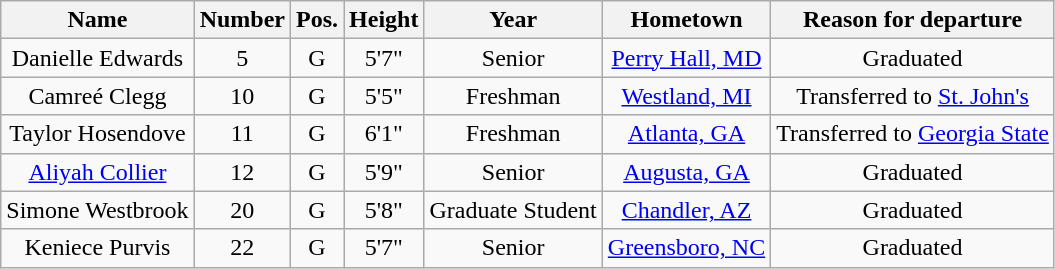<table class="wikitable sortable" border="1" style="text-align: center;">
<tr>
<th>Name</th>
<th>Number</th>
<th>Pos.</th>
<th>Height</th>
<th>Year</th>
<th>Hometown</th>
<th class="unsortable">Reason for departure</th>
</tr>
<tr>
<td>Danielle Edwards</td>
<td>5</td>
<td>G</td>
<td>5'7"</td>
<td>Senior</td>
<td><a href='#'>Perry Hall, MD</a></td>
<td>Graduated</td>
</tr>
<tr>
<td>Camreé Clegg</td>
<td>10</td>
<td>G</td>
<td>5'5"</td>
<td>Freshman</td>
<td><a href='#'>Westland, MI</a></td>
<td>Transferred to <a href='#'>St. John's</a></td>
</tr>
<tr>
<td>Taylor Hosendove</td>
<td>11</td>
<td>G</td>
<td>6'1"</td>
<td>Freshman</td>
<td><a href='#'>Atlanta, GA</a></td>
<td>Transferred to <a href='#'>Georgia State</a></td>
</tr>
<tr>
<td><a href='#'>Aliyah Collier</a></td>
<td>12</td>
<td>G</td>
<td>5'9"</td>
<td>Senior</td>
<td><a href='#'>Augusta, GA</a></td>
<td>Graduated</td>
</tr>
<tr>
<td>Simone Westbrook</td>
<td>20</td>
<td>G</td>
<td>5'8"</td>
<td>Graduate Student</td>
<td><a href='#'>Chandler, AZ</a></td>
<td>Graduated</td>
</tr>
<tr>
<td>Keniece Purvis</td>
<td>22</td>
<td>G</td>
<td>5'7"</td>
<td> Senior</td>
<td><a href='#'>Greensboro, NC</a></td>
<td>Graduated</td>
</tr>
</table>
